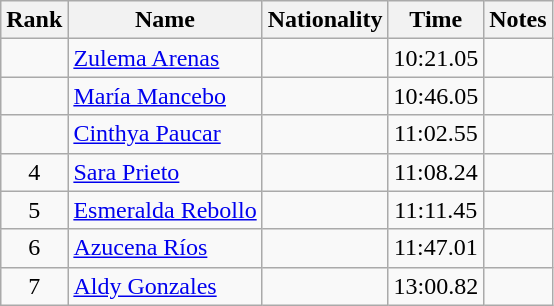<table class="wikitable sortable" style="text-align:center">
<tr>
<th>Rank</th>
<th>Name</th>
<th>Nationality</th>
<th>Time</th>
<th>Notes</th>
</tr>
<tr>
<td></td>
<td align=left><a href='#'>Zulema Arenas</a></td>
<td></td>
<td>10:21.05</td>
<td></td>
</tr>
<tr>
<td></td>
<td align=left><a href='#'>María Mancebo</a></td>
<td></td>
<td>10:46.05</td>
<td></td>
</tr>
<tr>
<td></td>
<td align=left><a href='#'>Cinthya Paucar</a></td>
<td></td>
<td>11:02.55</td>
<td></td>
</tr>
<tr>
<td>4</td>
<td align=left><a href='#'>Sara Prieto</a></td>
<td></td>
<td>11:08.24</td>
<td></td>
</tr>
<tr>
<td>5</td>
<td align=left><a href='#'>Esmeralda Rebollo</a></td>
<td></td>
<td>11:11.45</td>
<td></td>
</tr>
<tr>
<td>6</td>
<td align=left><a href='#'>Azucena Ríos</a></td>
<td></td>
<td>11:47.01</td>
<td></td>
</tr>
<tr>
<td>7</td>
<td align=left><a href='#'>Aldy Gonzales</a></td>
<td></td>
<td>13:00.82</td>
<td></td>
</tr>
</table>
